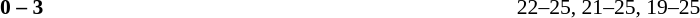<table width=85% cellspacing=1>
<tr>
<th width=20%></th>
<th width=12%></th>
<th width=20%></th>
<th width=33%></th>
</tr>
<tr style=font-size:90%>
<td align=right></td>
<td align=center><strong>0 – 3</strong></td>
<td><strong></strong></td>
<td>22–25, 21–25, 19–25</td>
</tr>
</table>
